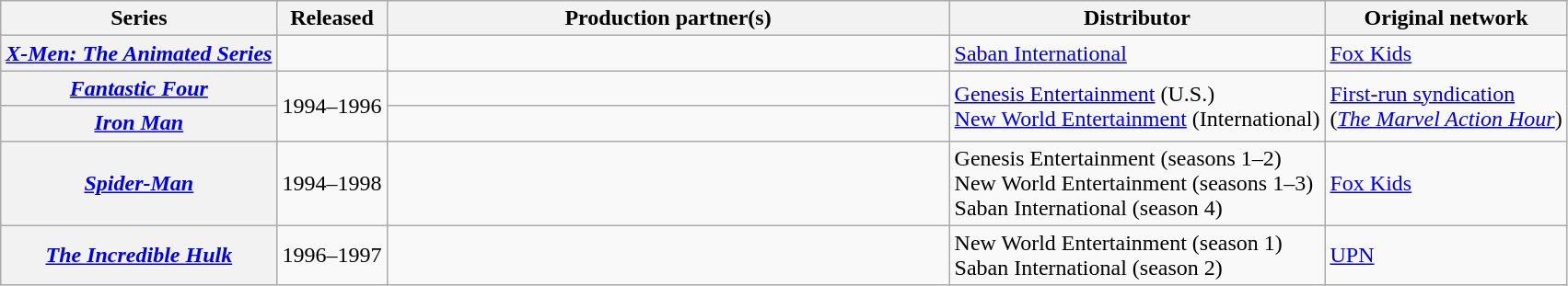<table class="wikitable plainrowheaders defaultleft">
<tr>
<th scope="col">Series</th>
<th scope="col">Released</th>
<th scope="col" style="width: 400px">Production partner(s)</th>
<th scope="col">Distributor</th>
<th scope="col">Original network</th>
</tr>
<tr>
<th scope="row"><em><a href='#'>X-Men: The Animated Series</a></em></th>
<td></td>
<td></td>
<td><a href='#'>Saban International</a></td>
<td><a href='#'>Fox Kids</a></td>
</tr>
<tr>
<th scope="row"><em><a href='#'>Fantastic Four</a></em></th>
<td rowspan="2">1994–1996</td>
<td></td>
<td rowspan="2"><a href='#'>Genesis Entertainment</a> (U.S.)<br><a href='#'>New World Entertainment</a> (International)</td>
<td rowspan="2"><a href='#'>First-run syndication</a><br>(<em><a href='#'>The Marvel Action Hour</a></em>)</td>
</tr>
<tr>
<th scope="row"><em><a href='#'>Iron Man</a></em></th>
<td></td>
</tr>
<tr>
<th scope="row"><em><a href='#'>Spider-Man</a></em></th>
<td>1994–1998</td>
<td></td>
<td>Genesis Entertainment (seasons 1–2)<br>New World Entertainment (seasons 1–3)<br>Saban International (season 4)</td>
<td><a href='#'>Fox Kids</a></td>
</tr>
<tr>
<th scope="row"><em><a href='#'>The Incredible Hulk</a></em></th>
<td>1996–1997</td>
<td></td>
<td>New World Entertainment (season 1)<br>Saban International (season 2)</td>
<td><a href='#'>UPN</a></td>
</tr>
</table>
